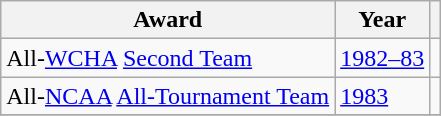<table class="wikitable">
<tr>
<th>Award</th>
<th>Year</th>
<th></th>
</tr>
<tr>
<td>All-<a href='#'>WCHA</a> <a href='#'>Second Team</a></td>
<td><a href='#'>1982–83</a></td>
<td></td>
</tr>
<tr>
<td>All-<a href='#'>NCAA</a> <a href='#'>All-Tournament Team</a></td>
<td><a href='#'>1983</a></td>
<td></td>
</tr>
<tr>
</tr>
</table>
